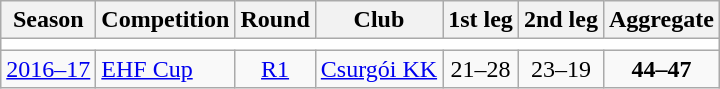<table class="wikitable">
<tr>
<th>Season</th>
<th>Competition</th>
<th>Round</th>
<th>Club</th>
<th>1st leg</th>
<th>2nd leg</th>
<th>Aggregate</th>
</tr>
<tr>
<td colspan="7" bgcolor=white></td>
</tr>
<tr>
<td><a href='#'>2016–17</a></td>
<td><a href='#'>EHF Cup</a></td>
<td style="text-align:center;"><a href='#'>R1</a></td>
<td> <a href='#'>Csurgói KK</a></td>
<td style="text-align:center;">21–28</td>
<td style="text-align:center;">23–19</td>
<td style="text-align:center;"><strong>44–47</strong></td>
</tr>
</table>
